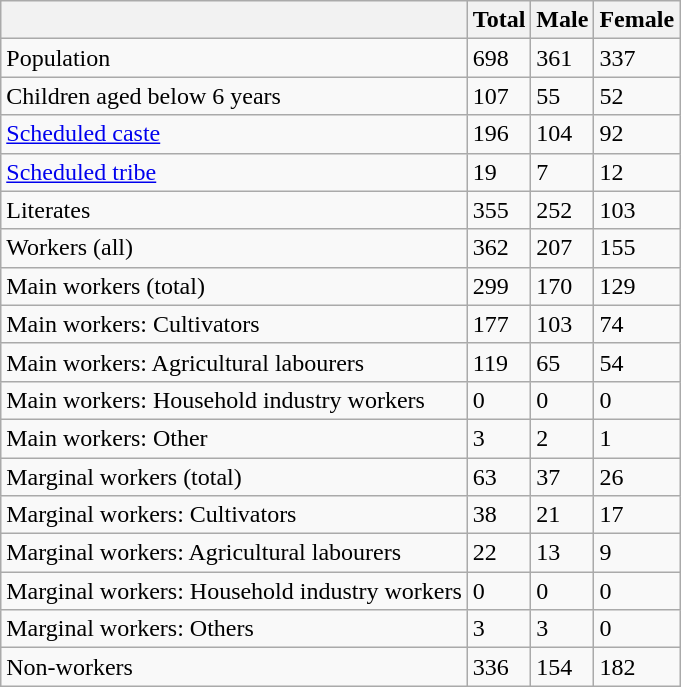<table class="wikitable sortable">
<tr>
<th></th>
<th>Total</th>
<th>Male</th>
<th>Female</th>
</tr>
<tr>
<td>Population</td>
<td>698</td>
<td>361</td>
<td>337</td>
</tr>
<tr>
<td>Children aged below 6 years</td>
<td>107</td>
<td>55</td>
<td>52</td>
</tr>
<tr>
<td><a href='#'>Scheduled caste</a></td>
<td>196</td>
<td>104</td>
<td>92</td>
</tr>
<tr>
<td><a href='#'>Scheduled tribe</a></td>
<td>19</td>
<td>7</td>
<td>12</td>
</tr>
<tr>
<td>Literates</td>
<td>355</td>
<td>252</td>
<td>103</td>
</tr>
<tr>
<td>Workers (all)</td>
<td>362</td>
<td>207</td>
<td>155</td>
</tr>
<tr>
<td>Main workers (total)</td>
<td>299</td>
<td>170</td>
<td>129</td>
</tr>
<tr>
<td>Main workers: Cultivators</td>
<td>177</td>
<td>103</td>
<td>74</td>
</tr>
<tr>
<td>Main workers: Agricultural labourers</td>
<td>119</td>
<td>65</td>
<td>54</td>
</tr>
<tr>
<td>Main workers: Household industry workers</td>
<td>0</td>
<td>0</td>
<td>0</td>
</tr>
<tr>
<td>Main workers: Other</td>
<td>3</td>
<td>2</td>
<td>1</td>
</tr>
<tr>
<td>Marginal workers (total)</td>
<td>63</td>
<td>37</td>
<td>26</td>
</tr>
<tr>
<td>Marginal workers: Cultivators</td>
<td>38</td>
<td>21</td>
<td>17</td>
</tr>
<tr>
<td>Marginal workers: Agricultural labourers</td>
<td>22</td>
<td>13</td>
<td>9</td>
</tr>
<tr>
<td>Marginal workers: Household industry workers</td>
<td>0</td>
<td>0</td>
<td>0</td>
</tr>
<tr>
<td>Marginal workers: Others</td>
<td>3</td>
<td>3</td>
<td>0</td>
</tr>
<tr>
<td>Non-workers</td>
<td>336</td>
<td>154</td>
<td>182</td>
</tr>
</table>
